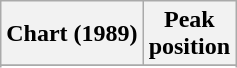<table class="wikitable sortable">
<tr>
<th align="left">Chart (1989)</th>
<th align="center">Peak<br>position</th>
</tr>
<tr>
</tr>
<tr>
</tr>
</table>
